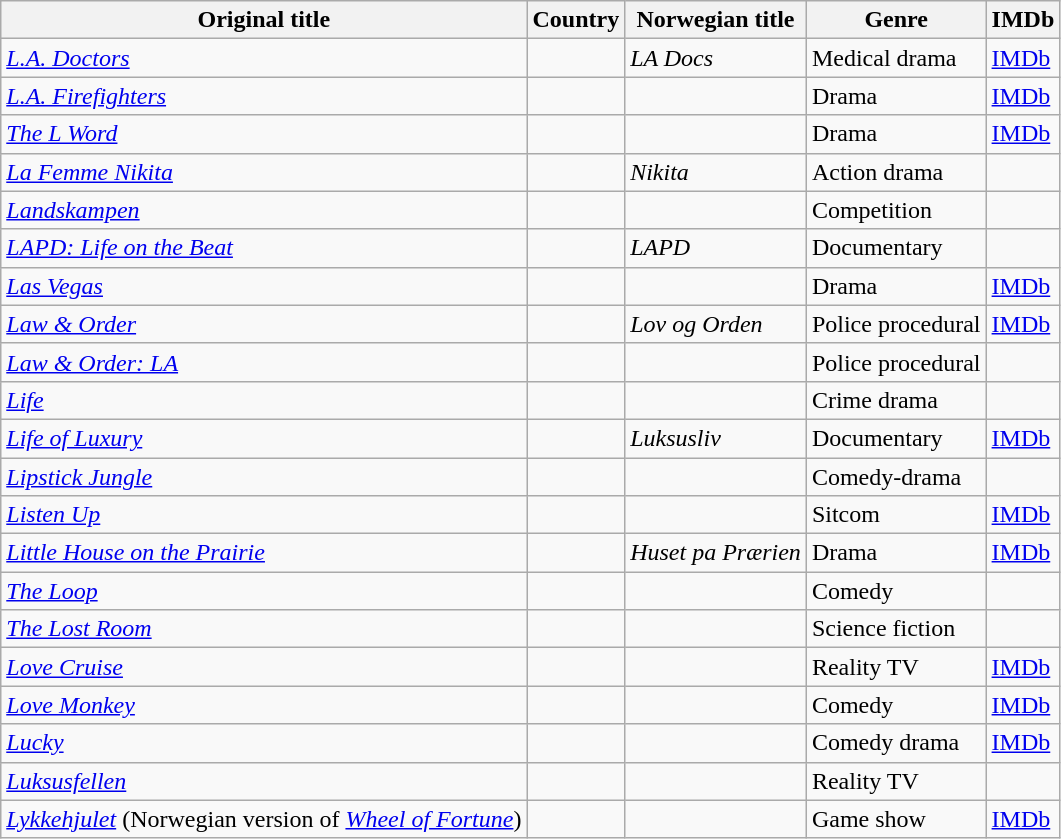<table class="wikitable">
<tr>
<th>Original title</th>
<th>Country</th>
<th>Norwegian title</th>
<th>Genre</th>
<th>IMDb</th>
</tr>
<tr>
<td><em><a href='#'>L.A. Doctors</a></em></td>
<td></td>
<td><em>LA Docs</em></td>
<td>Medical drama</td>
<td><a href='#'>IMDb</a></td>
</tr>
<tr>
<td><em><a href='#'>L.A. Firefighters</a></em></td>
<td></td>
<td></td>
<td>Drama</td>
<td><a href='#'>IMDb</a></td>
</tr>
<tr>
<td><em><a href='#'>The L Word</a></em></td>
<td></td>
<td></td>
<td>Drama</td>
<td><a href='#'>IMDb</a></td>
</tr>
<tr>
<td><em><a href='#'>La Femme Nikita</a></em></td>
<td></td>
<td><em>Nikita</em></td>
<td>Action drama</td>
<td></td>
</tr>
<tr>
<td><em><a href='#'>Landskampen</a></em></td>
<td> </td>
<td></td>
<td>Competition</td>
<td></td>
</tr>
<tr>
<td><em><a href='#'>LAPD: Life on the Beat</a></em></td>
<td></td>
<td><em>LAPD</em></td>
<td>Documentary</td>
<td></td>
</tr>
<tr>
<td><em><a href='#'>Las Vegas</a></em></td>
<td></td>
<td></td>
<td>Drama</td>
<td><a href='#'>IMDb</a></td>
</tr>
<tr>
<td><em><a href='#'>Law & Order</a></em></td>
<td></td>
<td><em>Lov og Orden</em></td>
<td>Police procedural</td>
<td><a href='#'>IMDb</a></td>
</tr>
<tr>
<td><em><a href='#'>Law & Order: LA</a></em></td>
<td></td>
<td></td>
<td>Police procedural</td>
<td></td>
</tr>
<tr>
<td><em><a href='#'>Life</a></em></td>
<td></td>
<td></td>
<td>Crime drama</td>
<td></td>
</tr>
<tr>
<td><em><a href='#'>Life of Luxury</a></em></td>
<td></td>
<td><em>Luksusliv</em></td>
<td>Documentary</td>
<td><a href='#'>IMDb</a></td>
</tr>
<tr>
<td><em><a href='#'>Lipstick Jungle</a></em></td>
<td></td>
<td></td>
<td>Comedy-drama</td>
<td></td>
</tr>
<tr>
<td><em><a href='#'>Listen Up</a></em></td>
<td></td>
<td></td>
<td>Sitcom</td>
<td><a href='#'>IMDb</a></td>
</tr>
<tr>
<td><em><a href='#'>Little House on the Prairie</a></em></td>
<td></td>
<td><em>Huset pa Prærien</em></td>
<td>Drama</td>
<td><a href='#'>IMDb</a></td>
</tr>
<tr>
<td><em><a href='#'>The Loop</a></em> </td>
<td></td>
<td></td>
<td>Comedy</td>
<td></td>
</tr>
<tr>
<td><em><a href='#'>The Lost Room</a></em></td>
<td></td>
<td></td>
<td>Science fiction</td>
<td></td>
</tr>
<tr>
<td><em><a href='#'>Love Cruise</a></em></td>
<td></td>
<td></td>
<td>Reality TV</td>
<td><a href='#'>IMDb</a></td>
</tr>
<tr>
<td><em><a href='#'>Love Monkey</a></em></td>
<td></td>
<td></td>
<td>Comedy</td>
<td><a href='#'>IMDb</a></td>
</tr>
<tr>
<td><em><a href='#'>Lucky</a></em></td>
<td></td>
<td></td>
<td>Comedy drama</td>
<td><a href='#'>IMDb</a></td>
</tr>
<tr>
<td><em><a href='#'>Luksusfellen</a></em></td>
<td></td>
<td></td>
<td>Reality TV</td>
<td></td>
</tr>
<tr>
<td><em><a href='#'>Lykkehjulet</a></em>  (Norwegian version of <em><a href='#'>Wheel of Fortune</a></em>)</td>
<td></td>
<td></td>
<td>Game show</td>
<td><a href='#'>IMDb</a></td>
</tr>
</table>
